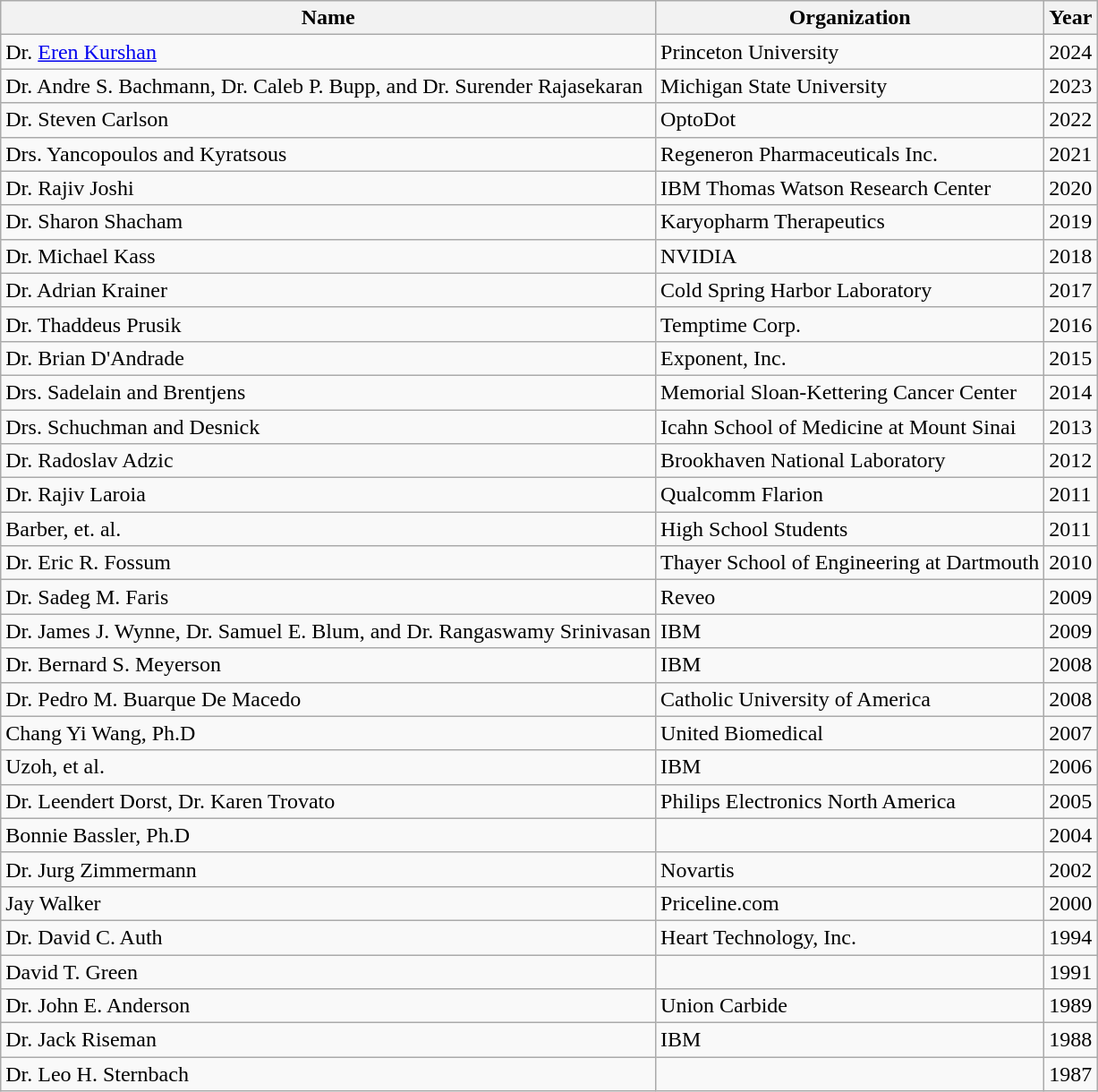<table class="wikitable">
<tr>
<th>Name</th>
<th>Organization</th>
<th>Year</th>
</tr>
<tr>
<td>Dr. <a href='#'>Eren Kurshan</a></td>
<td>Princeton University</td>
<td>2024</td>
</tr>
<tr>
<td>Dr. Andre S. Bachmann, Dr. Caleb P. Bupp, and Dr. Surender Rajasekaran</td>
<td>Michigan State University</td>
<td>2023</td>
</tr>
<tr>
<td>Dr. Steven Carlson</td>
<td>OptoDot</td>
<td>2022</td>
</tr>
<tr>
<td>Drs. Yancopoulos and Kyratsous</td>
<td>Regeneron Pharmaceuticals Inc.</td>
<td>2021</td>
</tr>
<tr>
<td>Dr. Rajiv Joshi</td>
<td>IBM Thomas Watson Research Center</td>
<td>2020</td>
</tr>
<tr>
<td>Dr. Sharon Shacham</td>
<td>Karyopharm Therapeutics</td>
<td>2019</td>
</tr>
<tr>
<td>Dr. Michael Kass</td>
<td>NVIDIA</td>
<td>2018</td>
</tr>
<tr>
<td>Dr. Adrian Krainer</td>
<td>Cold Spring Harbor Laboratory</td>
<td>2017</td>
</tr>
<tr>
<td>Dr. Thaddeus Prusik</td>
<td>Temptime Corp.</td>
<td>2016</td>
</tr>
<tr>
<td>Dr. Brian D'Andrade</td>
<td>Exponent, Inc.</td>
<td>2015</td>
</tr>
<tr>
<td>Drs. Sadelain and Brentjens</td>
<td>Memorial Sloan-Kettering Cancer Center</td>
<td>2014</td>
</tr>
<tr>
<td>Drs. Schuchman and Desnick</td>
<td>Icahn School of Medicine at Mount Sinai</td>
<td>2013</td>
</tr>
<tr>
<td>Dr. Radoslav Adzic</td>
<td>Brookhaven National Laboratory</td>
<td>2012</td>
</tr>
<tr>
<td>Dr. Rajiv Laroia</td>
<td>Qualcomm Flarion</td>
<td>2011</td>
</tr>
<tr>
<td>Barber, et. al.</td>
<td>High School Students</td>
<td>2011</td>
</tr>
<tr>
<td>Dr. Eric R. Fossum</td>
<td>Thayer School of Engineering at Dartmouth</td>
<td>2010</td>
</tr>
<tr>
<td>Dr. Sadeg M. Faris</td>
<td>Reveo</td>
<td>2009</td>
</tr>
<tr>
<td>Dr. James J. Wynne, Dr. Samuel E. Blum, and Dr. Rangaswamy Srinivasan</td>
<td>IBM</td>
<td>2009</td>
</tr>
<tr>
<td>Dr. Bernard S. Meyerson</td>
<td>IBM</td>
<td>2008</td>
</tr>
<tr>
<td>Dr. Pedro M. Buarque De Macedo</td>
<td>Catholic University of America</td>
<td>2008</td>
</tr>
<tr>
<td>Chang Yi Wang, Ph.D</td>
<td>United Biomedical</td>
<td>2007</td>
</tr>
<tr>
<td>Uzoh, et al.</td>
<td>IBM</td>
<td>2006</td>
</tr>
<tr>
<td>Dr. Leendert Dorst, Dr. Karen Trovato</td>
<td>Philips Electronics North America</td>
<td>2005</td>
</tr>
<tr>
<td>Bonnie Bassler, Ph.D</td>
<td></td>
<td>2004</td>
</tr>
<tr>
<td>Dr. Jurg Zimmermann</td>
<td>Novartis</td>
<td>2002</td>
</tr>
<tr>
<td>Jay Walker</td>
<td>Priceline.com</td>
<td>2000</td>
</tr>
<tr>
<td>Dr. David C. Auth</td>
<td>Heart Technology, Inc.</td>
<td>1994</td>
</tr>
<tr>
<td>David T. Green</td>
<td></td>
<td>1991</td>
</tr>
<tr>
<td>Dr. John E. Anderson</td>
<td>Union Carbide</td>
<td>1989</td>
</tr>
<tr>
<td>Dr. Jack Riseman</td>
<td>IBM</td>
<td>1988</td>
</tr>
<tr>
<td>Dr. Leo H. Sternbach</td>
<td></td>
<td>1987</td>
</tr>
</table>
